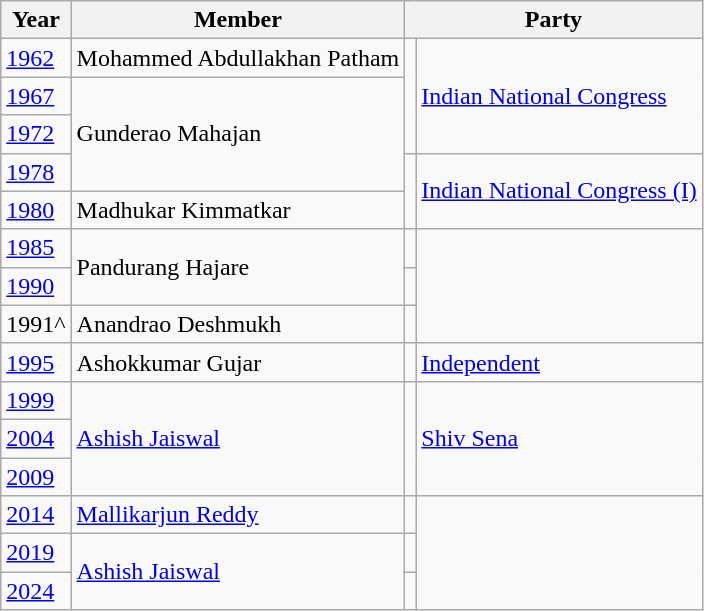<table class = wikitable>
<tr>
<th>Year</th>
<th>Member</th>
<th colspan=2>Party</th>
</tr>
<tr>
<td><a href='#'>1962</a></td>
<td>Mohammed Abdullakhan Patham</td>
<td rowspan=3 style=background-color:></td>
<td rowspan=3><a href='#'>Indian National Congress</a></td>
</tr>
<tr>
<td><a href='#'>1967</a></td>
<td rowspan=3>Gunderao Mahajan</td>
</tr>
<tr>
<td><a href='#'>1972</a></td>
</tr>
<tr>
<td><a href='#'>1978</a></td>
<td rowspan=2 style=background-color:></td>
<td rowspan=2><a href='#'>Indian National Congress (I)</a></td>
</tr>
<tr>
<td><a href='#'>1980</a></td>
<td>Madhukar Kimmatkar</td>
</tr>
<tr>
<td><a href='#'>1985</a></td>
<td rowspan=2>Pandurang Hajare</td>
<td></td>
</tr>
<tr>
<td><a href='#'>1990</a></td>
<td></td>
</tr>
<tr>
<td>1991^</td>
<td>Anandrao Deshmukh</td>
<td></td>
</tr>
<tr>
<td><a href='#'>1995</a></td>
<td>Ashokkumar Gujar</td>
<td style=background-color:></td>
<td><a href='#'>Independent</a></td>
</tr>
<tr>
<td><a href='#'>1999</a></td>
<td rowspan=3><a href='#'>Ashish Jaiswal</a></td>
<td rowspan=3 style=background-color:></td>
<td rowspan=3><a href='#'>Shiv Sena</a></td>
</tr>
<tr>
<td><a href='#'>2004</a></td>
</tr>
<tr>
<td><a href='#'>2009</a></td>
</tr>
<tr>
<td><a href='#'>2014</a></td>
<td><a href='#'>Mallikarjun Reddy</a></td>
<td></td>
</tr>
<tr>
<td><a href='#'>2019</a></td>
<td Rowspan=2><a href='#'>Ashish Jaiswal</a></td>
<td></td>
</tr>
<tr>
<td><a href='#'>2024</a></td>
<td></td>
</tr>
</table>
